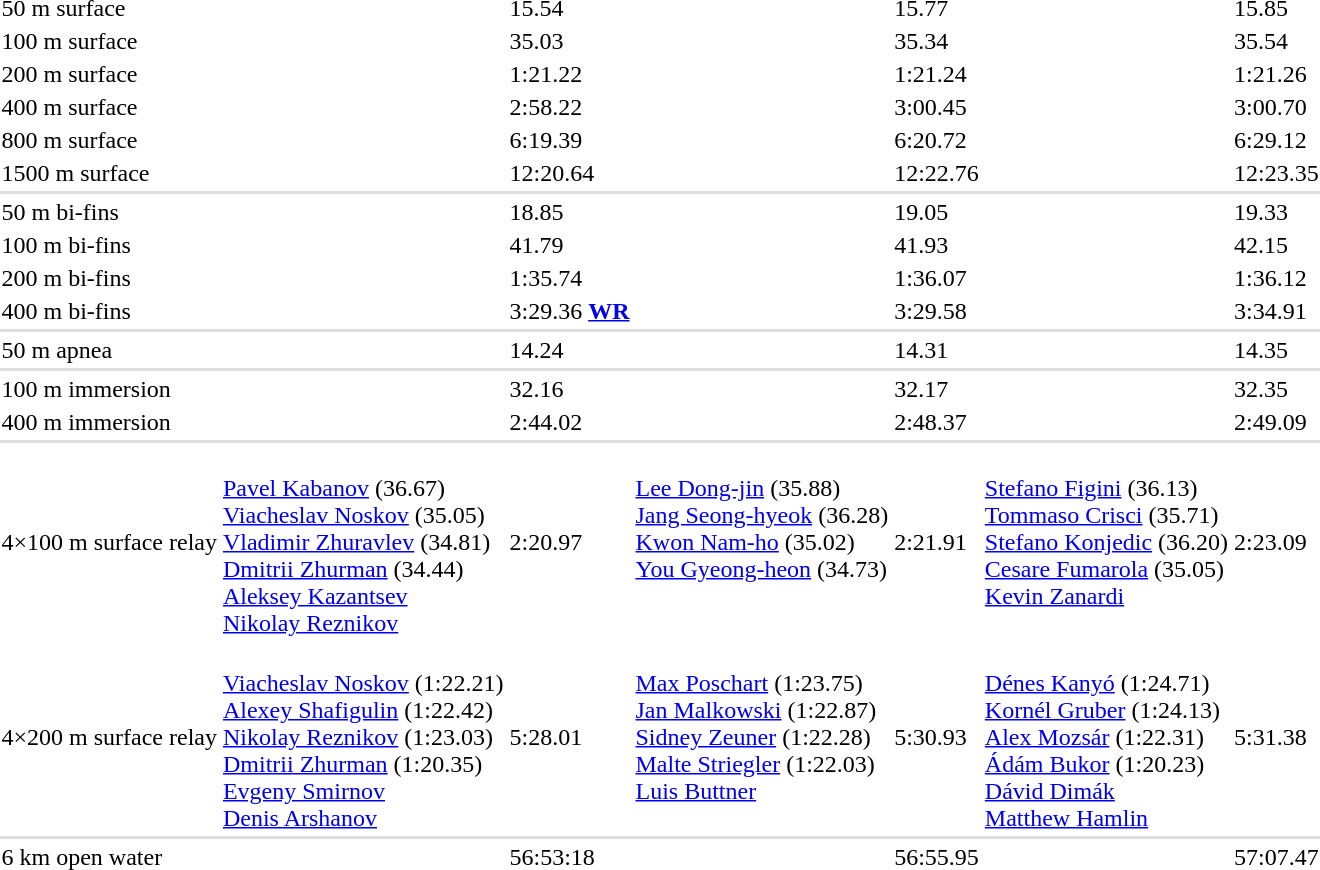<table>
<tr>
<td>50 m surface</td>
<td></td>
<td>15.54</td>
<td></td>
<td>15.77</td>
<td></td>
<td>15.85</td>
</tr>
<tr>
<td>100 m surface</td>
<td></td>
<td>35.03</td>
<td></td>
<td>35.34</td>
<td></td>
<td>35.54</td>
</tr>
<tr>
<td>200 m surface</td>
<td></td>
<td>1:21.22</td>
<td></td>
<td>1:21.24</td>
<td></td>
<td>1:21.26</td>
</tr>
<tr>
<td>400 m surface</td>
<td></td>
<td>2:58.22</td>
<td></td>
<td>3:00.45</td>
<td></td>
<td>3:00.70</td>
</tr>
<tr>
<td>800 m surface</td>
<td></td>
<td>6:19.39</td>
<td></td>
<td>6:20.72</td>
<td></td>
<td>6:29.12</td>
</tr>
<tr>
<td>1500 m surface</td>
<td></td>
<td>12:20.64</td>
<td></td>
<td>12:22.76</td>
<td></td>
<td>12:23.35</td>
</tr>
<tr bgcolor=#DDDDDD>
<td colspan=7></td>
</tr>
<tr>
<td>50 m bi-fins</td>
<td></td>
<td>18.85</td>
<td></td>
<td>19.05</td>
<td></td>
<td>19.33</td>
</tr>
<tr>
<td>100 m bi-fins</td>
<td></td>
<td>41.79</td>
<td></td>
<td>41.93</td>
<td></td>
<td>42.15</td>
</tr>
<tr>
<td>200 m bi-fins</td>
<td></td>
<td>1:35.74</td>
<td></td>
<td>1:36.07</td>
<td></td>
<td>1:36.12</td>
</tr>
<tr>
<td>400 m bi-fins</td>
<td></td>
<td>3:29.36 <strong><a href='#'>WR</a></strong></td>
<td></td>
<td>3:29.58</td>
<td></td>
<td>3:34.91</td>
</tr>
<tr bgcolor=#DDDDDD>
<td colspan=7></td>
</tr>
<tr>
<td>50 m apnea</td>
<td></td>
<td>14.24</td>
<td></td>
<td>14.31</td>
<td></td>
<td>14.35</td>
</tr>
<tr bgcolor=#DDDDDD>
<td colspan=7></td>
</tr>
<tr>
<td>100 m immersion</td>
<td></td>
<td>32.16</td>
<td></td>
<td>32.17</td>
<td></td>
<td>32.35</td>
</tr>
<tr>
<td>400 m immersion</td>
<td></td>
<td>2:44.02</td>
<td></td>
<td>2:48.37</td>
<td></td>
<td>2:49.09</td>
</tr>
<tr bgcolor=#DDDDDD>
<td colspan=7></td>
</tr>
<tr>
<td>4×100 m surface relay</td>
<td valign=top><br><a href='#'>Pavel Kabanov</a> (36.67)<br><a href='#'>Viacheslav Noskov</a> (35.05)<br><a href='#'>Vladimir Zhuravlev</a> (34.81)<br><a href='#'>Dmitrii Zhurman</a> (34.44)<br><a href='#'>Aleksey Kazantsev</a><br><a href='#'>Nikolay Reznikov</a></td>
<td>2:20.97</td>
<td valign=top><br><a href='#'>Lee Dong-jin</a> (35.88)<br><a href='#'>Jang Seong-hyeok</a> (36.28)<br><a href='#'>Kwon Nam-ho</a> (35.02)<br><a href='#'>You Gyeong-heon</a> (34.73)</td>
<td>2:21.91</td>
<td valign=top><br><a href='#'>Stefano Figini</a> (36.13)<br><a href='#'>Tommaso Crisci</a> (35.71)<br><a href='#'>Stefano Konjedic</a> (36.20)<br><a href='#'>Cesare Fumarola</a> (35.05)<br><a href='#'>Kevin Zanardi</a></td>
<td>2:23.09</td>
</tr>
<tr>
<td>4×200 m surface relay</td>
<td valign=top><br><a href='#'>Viacheslav Noskov</a> (1:22.21)<br><a href='#'>Alexey Shafigulin</a> (1:22.42)<br><a href='#'>Nikolay Reznikov</a> (1:23.03)<br><a href='#'>Dmitrii Zhurman</a> (1:20.35)<br><a href='#'>Evgeny Smirnov</a><br><a href='#'>Denis Arshanov</a></td>
<td>5:28.01</td>
<td valign=top><br><a href='#'>Max Poschart</a> (1:23.75)<br><a href='#'>Jan Malkowski</a> (1:22.87)<br><a href='#'>Sidney Zeuner</a> (1:22.28)<br><a href='#'>Malte Striegler</a> (1:22.03)<br><a href='#'>Luis Buttner</a></td>
<td>5:30.93</td>
<td valign=top><br><a href='#'>Dénes Kanyó</a> (1:24.71)<br><a href='#'>Kornél Gruber</a> (1:24.13)<br><a href='#'>Alex Mozsár</a> (1:22.31)<br><a href='#'>Ádám Bukor</a> (1:20.23)<br><a href='#'>Dávid Dimák</a><br><a href='#'>Matthew Hamlin</a></td>
<td>5:31.38</td>
</tr>
<tr bgcolor=#DDDDDD>
<td colspan=7></td>
</tr>
<tr>
<td>6 km open water</td>
<td></td>
<td>56:53:18</td>
<td></td>
<td>56:55.95</td>
<td></td>
<td>57:07.47</td>
</tr>
</table>
